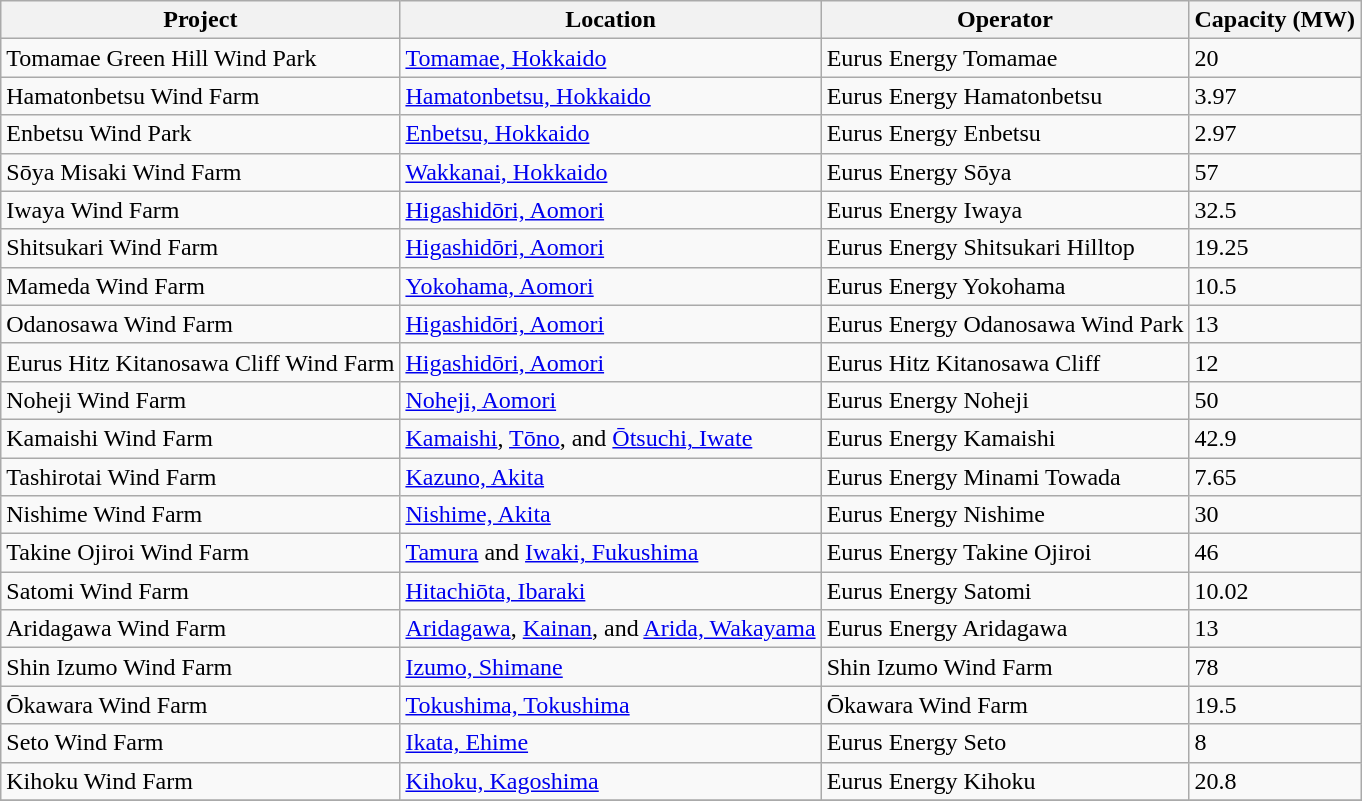<table class="wikitable">
<tr>
<th>Project</th>
<th>Location</th>
<th>Operator</th>
<th>Capacity (MW)</th>
</tr>
<tr>
<td>Tomamae Green Hill Wind Park</td>
<td><a href='#'>Tomamae, Hokkaido</a></td>
<td>Eurus Energy Tomamae</td>
<td>20</td>
</tr>
<tr>
<td>Hamatonbetsu Wind Farm</td>
<td><a href='#'>Hamatonbetsu, Hokkaido</a></td>
<td>Eurus Energy Hamatonbetsu</td>
<td>3.97</td>
</tr>
<tr>
<td>Enbetsu Wind Park</td>
<td><a href='#'>Enbetsu, Hokkaido</a></td>
<td>Eurus Energy Enbetsu</td>
<td>2.97</td>
</tr>
<tr>
<td>Sōya Misaki Wind Farm</td>
<td><a href='#'>Wakkanai, Hokkaido</a></td>
<td>Eurus Energy Sōya</td>
<td>57</td>
</tr>
<tr>
<td>Iwaya Wind Farm</td>
<td><a href='#'>Higashidōri, Aomori</a></td>
<td>Eurus Energy Iwaya</td>
<td>32.5</td>
</tr>
<tr>
<td>Shitsukari Wind Farm</td>
<td><a href='#'>Higashidōri, Aomori</a></td>
<td>Eurus Energy Shitsukari Hilltop</td>
<td>19.25</td>
</tr>
<tr>
<td>Mameda Wind Farm</td>
<td><a href='#'>Yokohama, Aomori</a></td>
<td>Eurus Energy Yokohama</td>
<td>10.5</td>
</tr>
<tr>
<td>Odanosawa Wind Farm</td>
<td><a href='#'>Higashidōri, Aomori</a></td>
<td>Eurus Energy Odanosawa Wind Park</td>
<td>13</td>
</tr>
<tr>
<td>Eurus Hitz Kitanosawa Cliff Wind Farm</td>
<td><a href='#'>Higashidōri, Aomori</a></td>
<td>Eurus Hitz Kitanosawa Cliff</td>
<td>12</td>
</tr>
<tr>
<td>Noheji Wind Farm</td>
<td><a href='#'>Noheji, Aomori</a></td>
<td>Eurus Energy Noheji</td>
<td>50</td>
</tr>
<tr>
<td>Kamaishi Wind Farm</td>
<td><a href='#'>Kamaishi</a>, <a href='#'>Tōno</a>, and <a href='#'>Ōtsuchi, Iwate</a></td>
<td>Eurus Energy Kamaishi</td>
<td>42.9</td>
</tr>
<tr>
<td>Tashirotai Wind Farm</td>
<td><a href='#'>Kazuno, Akita</a></td>
<td>Eurus Energy Minami Towada</td>
<td>7.65</td>
</tr>
<tr>
<td>Nishime Wind Farm</td>
<td><a href='#'>Nishime, Akita</a></td>
<td>Eurus Energy Nishime</td>
<td>30</td>
</tr>
<tr>
<td>Takine Ojiroi Wind Farm</td>
<td><a href='#'>Tamura</a> and <a href='#'>Iwaki, Fukushima</a></td>
<td>Eurus Energy Takine Ojiroi</td>
<td>46</td>
</tr>
<tr>
<td>Satomi Wind Farm</td>
<td><a href='#'>Hitachiōta, Ibaraki</a></td>
<td>Eurus Energy Satomi</td>
<td>10.02</td>
</tr>
<tr>
<td>Aridagawa Wind Farm</td>
<td><a href='#'>Aridagawa</a>, <a href='#'>Kainan</a>, and <a href='#'>Arida, Wakayama</a></td>
<td>Eurus Energy Aridagawa</td>
<td>13</td>
</tr>
<tr>
<td>Shin Izumo Wind Farm</td>
<td><a href='#'>Izumo, Shimane</a></td>
<td>Shin Izumo Wind Farm</td>
<td>78</td>
</tr>
<tr>
<td>Ōkawara Wind Farm</td>
<td><a href='#'>Tokushima, Tokushima</a></td>
<td>Ōkawara Wind Farm</td>
<td>19.5</td>
</tr>
<tr>
<td>Seto Wind Farm</td>
<td><a href='#'>Ikata, Ehime</a></td>
<td>Eurus Energy Seto</td>
<td>8</td>
</tr>
<tr>
<td>Kihoku Wind Farm</td>
<td><a href='#'>Kihoku, Kagoshima</a></td>
<td>Eurus Energy Kihoku</td>
<td>20.8</td>
</tr>
<tr>
</tr>
</table>
